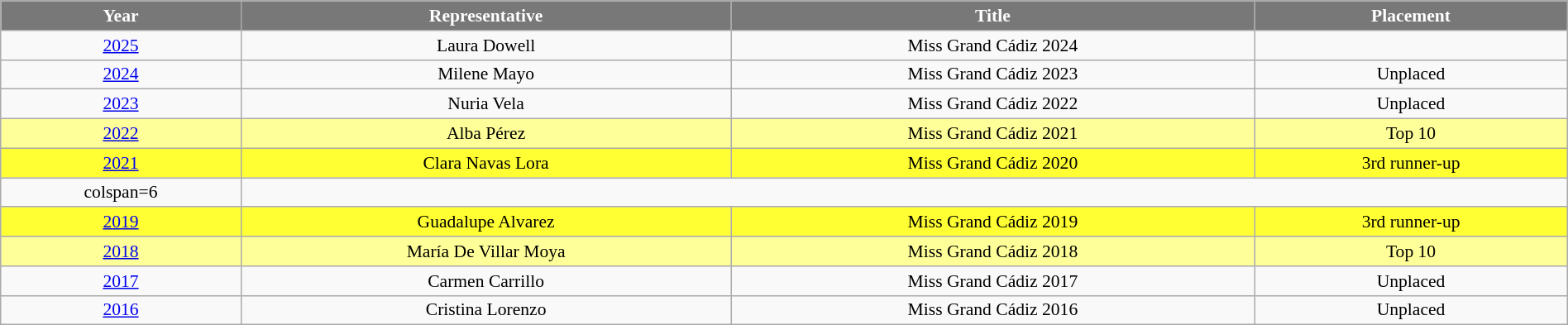<table class="wikitable" style="font-size: 90%; text-align:center; width:100%">
<tr>
<th style="background-color:#787878;color:#FFFFFF;">Year</th>
<th style="background-color:#787878;color:#FFFFFF;">Representative</th>
<th style="background-color:#787878;color:#FFFFFF;">Title</th>
<th style="background-color:#787878;color:#FFFFFF;">Placement</th>
</tr>
<tr>
<td><a href='#'>2025</a></td>
<td>Laura Dowell</td>
<td>Miss Grand Cádiz 2024</td>
</tr>
<tr>
<td><a href='#'>2024</a></td>
<td>Milene Mayo</td>
<td>Miss Grand Cádiz 2023</td>
<td>Unplaced</td>
</tr>
<tr>
<td><a href='#'>2023</a></td>
<td>Nuria Vela</td>
<td>Miss Grand Cádiz 2022</td>
<td>Unplaced</td>
</tr>
<tr bgcolor=#FFFF99>
<td><a href='#'>2022</a></td>
<td>Alba Pérez</td>
<td>Miss Grand Cádiz 2021</td>
<td>Top 10</td>
</tr>
<tr bgcolor=#FFFF33>
<td><a href='#'>2021</a></td>
<td>Clara Navas Lora</td>
<td>Miss Grand Cádiz 2020</td>
<td>3rd runner-up</td>
</tr>
<tr>
<td>colspan=6 </td>
</tr>
<tr bgcolor=#FFFF33>
<td><a href='#'>2019</a></td>
<td>Guadalupe Alvarez</td>
<td>Miss Grand Cádiz 2019</td>
<td>3rd runner-up</td>
</tr>
<tr bgcolor=#FFFF99>
<td><a href='#'>2018</a></td>
<td>María De Villar Moya</td>
<td>Miss Grand Cádiz 2018</td>
<td>Top 10</td>
</tr>
<tr>
<td><a href='#'>2017</a></td>
<td>Carmen Carrillo</td>
<td>Miss Grand Cádiz 2017</td>
<td>Unplaced</td>
</tr>
<tr>
<td><a href='#'>2016</a></td>
<td>Cristina Lorenzo</td>
<td>Miss Grand Cádiz 2016</td>
<td>Unplaced</td>
</tr>
</table>
